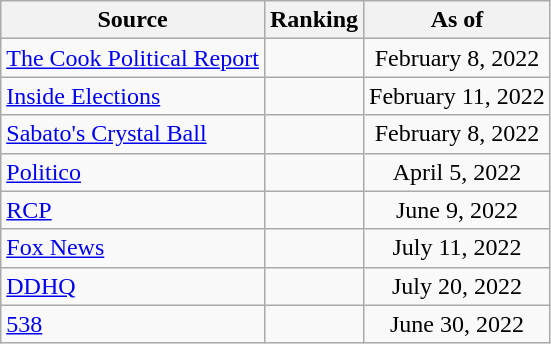<table class="wikitable" style="text-align:center">
<tr>
<th>Source</th>
<th>Ranking</th>
<th>As of</th>
</tr>
<tr>
<td align=left><a href='#'>The Cook Political Report</a></td>
<td></td>
<td>February 8, 2022</td>
</tr>
<tr>
<td align=left><a href='#'>Inside Elections</a></td>
<td></td>
<td>February 11, 2022</td>
</tr>
<tr>
<td align=left><a href='#'>Sabato's Crystal Ball</a></td>
<td></td>
<td>February 8, 2022</td>
</tr>
<tr>
<td align="left"><a href='#'>Politico</a></td>
<td></td>
<td>April 5, 2022</td>
</tr>
<tr>
<td align="left"><a href='#'>RCP</a></td>
<td></td>
<td>June 9, 2022</td>
</tr>
<tr>
<td align=left><a href='#'>Fox News</a></td>
<td></td>
<td>July 11, 2022</td>
</tr>
<tr>
<td align="left"><a href='#'>DDHQ</a></td>
<td></td>
<td>July 20, 2022</td>
</tr>
<tr>
<td align="left"><a href='#'>538</a></td>
<td></td>
<td>June 30, 2022</td>
</tr>
</table>
